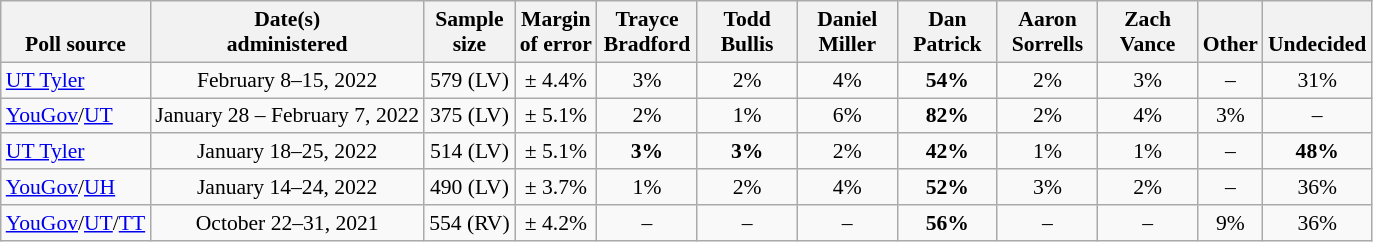<table class="wikitable" style="font-size:90%;text-align:center;">
<tr valign=bottom>
<th>Poll source</th>
<th>Date(s)<br>administered</th>
<th>Sample<br>size</th>
<th>Margin<br>of error</th>
<th style="width:60px;">Trayce<br>Bradford</th>
<th style="width:60px;">Todd<br>Bullis</th>
<th style="width:60px;">Daniel<br>Miller</th>
<th style="width:60px;">Dan<br>Patrick</th>
<th style="width:60px;">Aaron<br>Sorrells</th>
<th style="width:60px;">Zach<br>Vance</th>
<th>Other</th>
<th>Undecided</th>
</tr>
<tr>
<td style="text-align:left;"><a href='#'>UT Tyler</a></td>
<td>February 8–15, 2022</td>
<td>579 (LV)</td>
<td>± 4.4%</td>
<td>3%</td>
<td>2%</td>
<td>4%</td>
<td><strong>54%</strong></td>
<td>2%</td>
<td>3%</td>
<td>–</td>
<td>31%</td>
</tr>
<tr>
<td style="text-align:left;"><a href='#'>YouGov</a>/<a href='#'>UT</a></td>
<td>January 28 – February 7, 2022</td>
<td>375 (LV)</td>
<td>± 5.1%</td>
<td>2%</td>
<td>1%</td>
<td>6%</td>
<td><strong>82%</strong></td>
<td>2%</td>
<td>4%</td>
<td>3%</td>
<td>–</td>
</tr>
<tr>
<td style="text-align:left;"><a href='#'>UT Tyler</a></td>
<td>January 18–25, 2022</td>
<td>514 (LV)</td>
<td>± 5.1%</td>
<td><strong>3%</strong></td>
<td><strong>3%</strong></td>
<td>2%</td>
<td><strong>42%</strong></td>
<td>1%</td>
<td>1%</td>
<td>–</td>
<td><strong>48%</strong></td>
</tr>
<tr>
<td style="text-align:left;"><a href='#'>YouGov</a>/<a href='#'>UH</a></td>
<td>January 14–24, 2022</td>
<td>490 (LV)</td>
<td>± 3.7%</td>
<td>1%</td>
<td>2%</td>
<td>4%</td>
<td><strong>52%</strong></td>
<td>3%</td>
<td>2%</td>
<td>–</td>
<td>36%</td>
</tr>
<tr>
<td style="text-align:left;"><a href='#'>YouGov</a>/<a href='#'>UT</a>/<a href='#'>TT</a></td>
<td>October 22–31, 2021</td>
<td>554 (RV)</td>
<td>± 4.2%</td>
<td>–</td>
<td>–</td>
<td>–</td>
<td><strong>56%</strong></td>
<td>–</td>
<td>–</td>
<td>9%</td>
<td>36%</td>
</tr>
</table>
